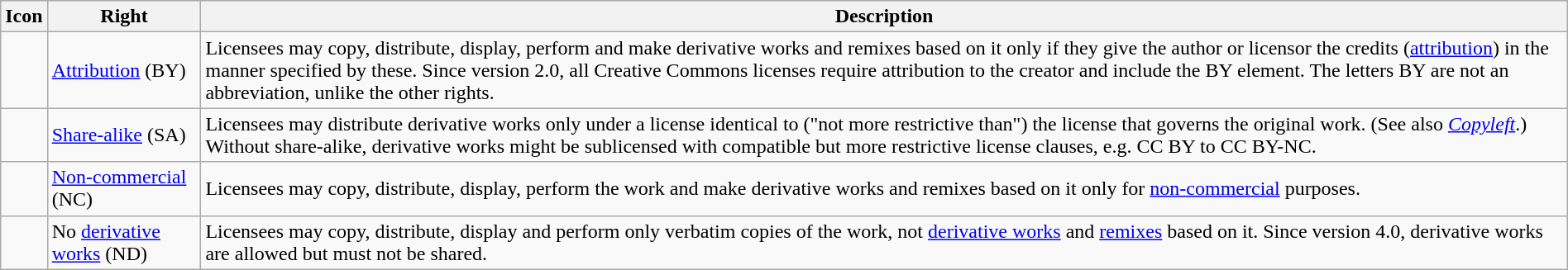<table class="wikitable" style="width:100%;">
<tr>
<th>Icon</th>
<th>Right</th>
<th>Description</th>
</tr>
<tr>
<td></td>
<td><a href='#'>Attribution</a> (BY)</td>
<td>Licensees may copy, distribute, display, perform and make derivative works and remixes based on it only if they give the author or licensor the credits (<a href='#'>attribution</a>) in the manner specified by these. Since version 2.0, all Creative Commons licenses require attribution to the creator and include the BY element. The letters BY are not an abbreviation, unlike the other rights.</td>
</tr>
<tr>
<td></td>
<td><a href='#'>Share-alike</a> (SA)</td>
<td>Licensees may distribute derivative works only under a license identical to ("not more restrictive than") the license that governs the original work. (See also <em><a href='#'>Copyleft</a></em>.) Without share-alike, derivative works might be sublicensed with compatible but more restrictive license clauses, e.g. CC BY to CC BY-NC.</td>
</tr>
<tr>
<td></td>
<td><a href='#'>Non-commercial</a> (NC)</td>
<td>Licensees may copy, distribute, display, perform the work and make derivative works and remixes based on it only for <a href='#'>non-commercial</a> purposes.</td>
</tr>
<tr>
<td></td>
<td>No <a href='#'>derivative works</a> (ND)</td>
<td>Licensees may copy, distribute, display and perform only verbatim copies of the work, not <a href='#'>derivative works</a> and <a href='#'>remixes</a> based on it. Since version 4.0, derivative works are allowed but must not be shared.</td>
</tr>
</table>
